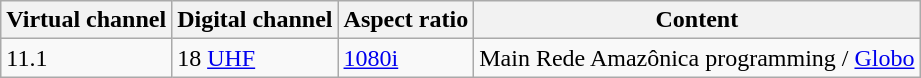<table class = "wikitable">
<tr>
<th>Virtual channel</th>
<th>Digital channel</th>
<th>Aspect ratio</th>
<th>Content</th>
</tr>
<tr>
<td>11.1</td>
<td>18 <a href='#'>UHF</a></td>
<td><a href='#'>1080i</a></td>
<td>Main Rede Amazônica programming / <a href='#'>Globo</a></td>
</tr>
</table>
